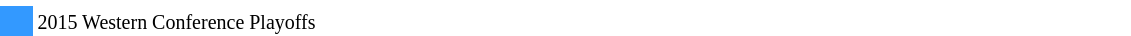<table width=60%>
<tr>
<td style="width: 20px;"></td>
<td bgcolor=#ffffff></td>
</tr>
<tr>
<td bgcolor=#3399FF></td>
<td bgcolor=#ffffff><small>2015 Western Conference Playoffs</small></td>
</tr>
</table>
